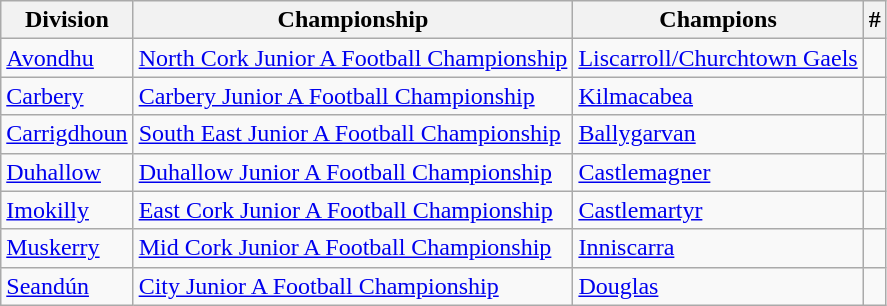<table class="wikitable">
<tr>
<th>Division</th>
<th>Championship</th>
<th>Champions</th>
<th>#</th>
</tr>
<tr>
<td><a href='#'>Avondhu</a></td>
<td><a href='#'>North Cork Junior A Football Championship</a></td>
<td><a href='#'>Liscarroll/Churchtown Gaels</a></td>
<td></td>
</tr>
<tr>
<td><a href='#'>Carbery</a></td>
<td><a href='#'>Carbery Junior A Football Championship</a></td>
<td><a href='#'>Kilmacabea</a></td>
<td></td>
</tr>
<tr>
<td><a href='#'>Carrigdhoun</a></td>
<td><a href='#'>South East Junior A Football Championship</a></td>
<td><a href='#'>Ballygarvan</a></td>
<td></td>
</tr>
<tr>
<td><a href='#'>Duhallow</a></td>
<td><a href='#'>Duhallow Junior A Football Championship</a></td>
<td><a href='#'>Castlemagner</a></td>
<td></td>
</tr>
<tr>
<td><a href='#'>Imokilly</a></td>
<td><a href='#'>East Cork Junior A Football Championship</a></td>
<td><a href='#'>Castlemartyr</a></td>
<td></td>
</tr>
<tr>
<td><a href='#'>Muskerry</a></td>
<td><a href='#'>Mid Cork Junior A Football Championship</a></td>
<td><a href='#'>Inniscarra</a></td>
<td></td>
</tr>
<tr>
<td><a href='#'>Seandún</a></td>
<td><a href='#'>City Junior A Football Championship</a></td>
<td><a href='#'>Douglas</a></td>
<td></td>
</tr>
</table>
